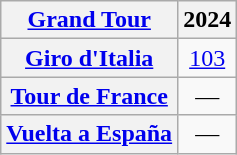<table class="wikitable plainrowheaders">
<tr>
<th scope="col"><a href='#'>Grand Tour</a></th>
<th scope="col">2024</th>
</tr>
<tr style="text-align:center;">
<th scope="row"> <a href='#'>Giro d'Italia</a></th>
<td><a href='#'>103</a></td>
</tr>
<tr style="text-align:center;">
<th scope="row"> <a href='#'>Tour de France</a></th>
<td>—</td>
</tr>
<tr style="text-align:center;">
<th scope="row"> <a href='#'>Vuelta a España</a></th>
<td>—</td>
</tr>
</table>
